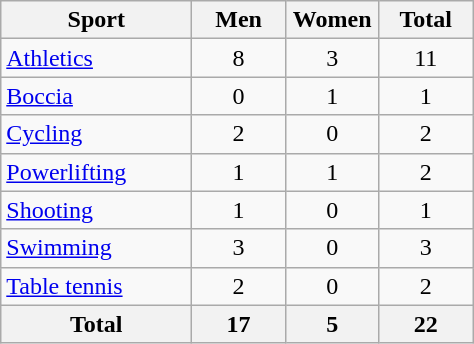<table class="wikitable sortable" style="text-align:center;">
<tr>
<th width=120>Sport</th>
<th width=55>Men</th>
<th width=55>Women</th>
<th width=55>Total</th>
</tr>
<tr>
<td align=left><a href='#'>Athletics</a></td>
<td>8</td>
<td>3</td>
<td>11</td>
</tr>
<tr>
<td align=left><a href='#'>Boccia</a></td>
<td>0</td>
<td>1</td>
<td>1</td>
</tr>
<tr>
<td align=left><a href='#'>Cycling</a></td>
<td>2</td>
<td>0</td>
<td>2</td>
</tr>
<tr>
<td align=left><a href='#'>Powerlifting</a></td>
<td>1</td>
<td>1</td>
<td>2</td>
</tr>
<tr>
<td align=left><a href='#'>Shooting</a></td>
<td>1</td>
<td>0</td>
<td>1</td>
</tr>
<tr>
<td align=left><a href='#'>Swimming</a></td>
<td>3</td>
<td>0</td>
<td>3</td>
</tr>
<tr>
<td align=left><a href='#'>Table tennis</a></td>
<td>2</td>
<td>0</td>
<td>2</td>
</tr>
<tr>
<th>Total</th>
<th>17</th>
<th>5</th>
<th>22</th>
</tr>
</table>
